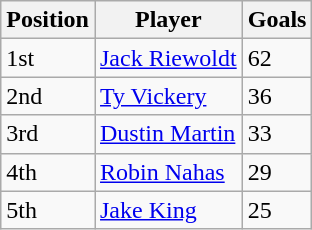<table class="wikitable">
<tr>
<th>Position</th>
<th>Player</th>
<th>Goals</th>
</tr>
<tr>
<td>1st</td>
<td><a href='#'>Jack Riewoldt</a></td>
<td>62</td>
</tr>
<tr>
<td>2nd</td>
<td><a href='#'>Ty Vickery</a></td>
<td>36</td>
</tr>
<tr>
<td>3rd</td>
<td><a href='#'>Dustin Martin</a></td>
<td>33</td>
</tr>
<tr>
<td>4th</td>
<td><a href='#'>Robin Nahas</a></td>
<td>29</td>
</tr>
<tr>
<td>5th</td>
<td><a href='#'>Jake King</a></td>
<td>25</td>
</tr>
</table>
